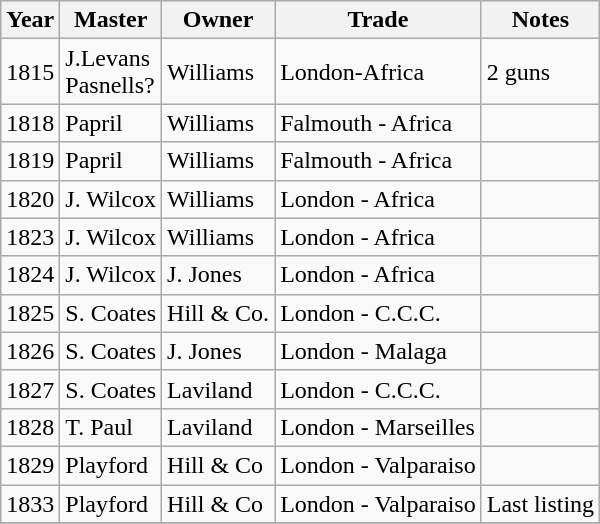<table class="sortable wikitable">
<tr>
<th>Year</th>
<th>Master</th>
<th>Owner</th>
<th>Trade</th>
<th>Notes</th>
</tr>
<tr>
<td>1815</td>
<td>J.Levans<br>Pasnells?</td>
<td>Williams</td>
<td>London-Africa</td>
<td>2 guns</td>
</tr>
<tr>
<td>1818</td>
<td>Papril</td>
<td>Williams</td>
<td>Falmouth - Africa</td>
<td></td>
</tr>
<tr>
<td>1819</td>
<td>Papril</td>
<td>Williams</td>
<td>Falmouth - Africa</td>
<td></td>
</tr>
<tr>
<td>1820</td>
<td>J. Wilcox</td>
<td>Williams</td>
<td>London - Africa</td>
<td></td>
</tr>
<tr>
<td>1823</td>
<td>J. Wilcox</td>
<td>Williams</td>
<td>London - Africa</td>
<td></td>
</tr>
<tr>
<td>1824</td>
<td>J. Wilcox</td>
<td>J. Jones</td>
<td>London - Africa</td>
<td></td>
</tr>
<tr>
<td>1825</td>
<td>S. Coates</td>
<td>Hill & Co.</td>
<td>London - C.C.C.</td>
<td></td>
</tr>
<tr>
<td>1826</td>
<td>S. Coates</td>
<td>J. Jones</td>
<td>London - Malaga</td>
<td></td>
</tr>
<tr>
<td>1827</td>
<td>S. Coates</td>
<td>Laviland</td>
<td>London - C.C.C.</td>
<td></td>
</tr>
<tr>
<td>1828</td>
<td>T. Paul</td>
<td>Laviland</td>
<td>London - Marseilles</td>
<td></td>
</tr>
<tr>
<td>1829</td>
<td>Playford</td>
<td>Hill & Co</td>
<td>London - Valparaiso</td>
<td></td>
</tr>
<tr>
<td>1833</td>
<td>Playford</td>
<td>Hill & Co</td>
<td>London - Valparaiso</td>
<td>Last listing</td>
</tr>
<tr>
</tr>
</table>
